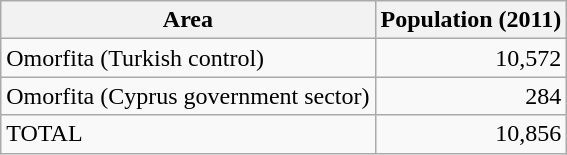<table class="wikitable sortable">
<tr>
<th scope="col">Area</th>
<th scope="col">Population (2011)</th>
</tr>
<tr>
<td align="left">Omorfita (Turkish control)</td>
<td align="right">10,572</td>
</tr>
<tr>
<td align="left">Omorfita (Cyprus government sector)</td>
<td align="right">284</td>
</tr>
<tr>
<td align="left">TOTAL</td>
<td align="right">10,856</td>
</tr>
</table>
